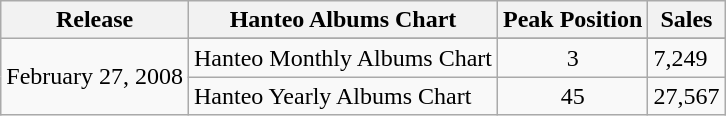<table class="wikitable">
<tr>
<th>Release</th>
<th>Hanteo Albums Chart</th>
<th>Peak Position</th>
<th>Sales</th>
</tr>
<tr>
<td rowspan="3">February 27, 2008</td>
</tr>
<tr>
<td>Hanteo Monthly Albums Chart</td>
<td style="text-align:center;">3</td>
<td>7,249</td>
</tr>
<tr>
<td>Hanteo Yearly Albums Chart</td>
<td style="text-align:center;">45</td>
<td>27,567</td>
</tr>
</table>
